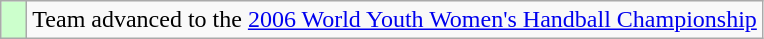<table class="wikitable" style="text-align: center;">
<tr>
<td width=10px bgcolor=#ccffcc></td>
<td>Team advanced to the <a href='#'>2006 World Youth Women's Handball Championship</a></td>
</tr>
</table>
